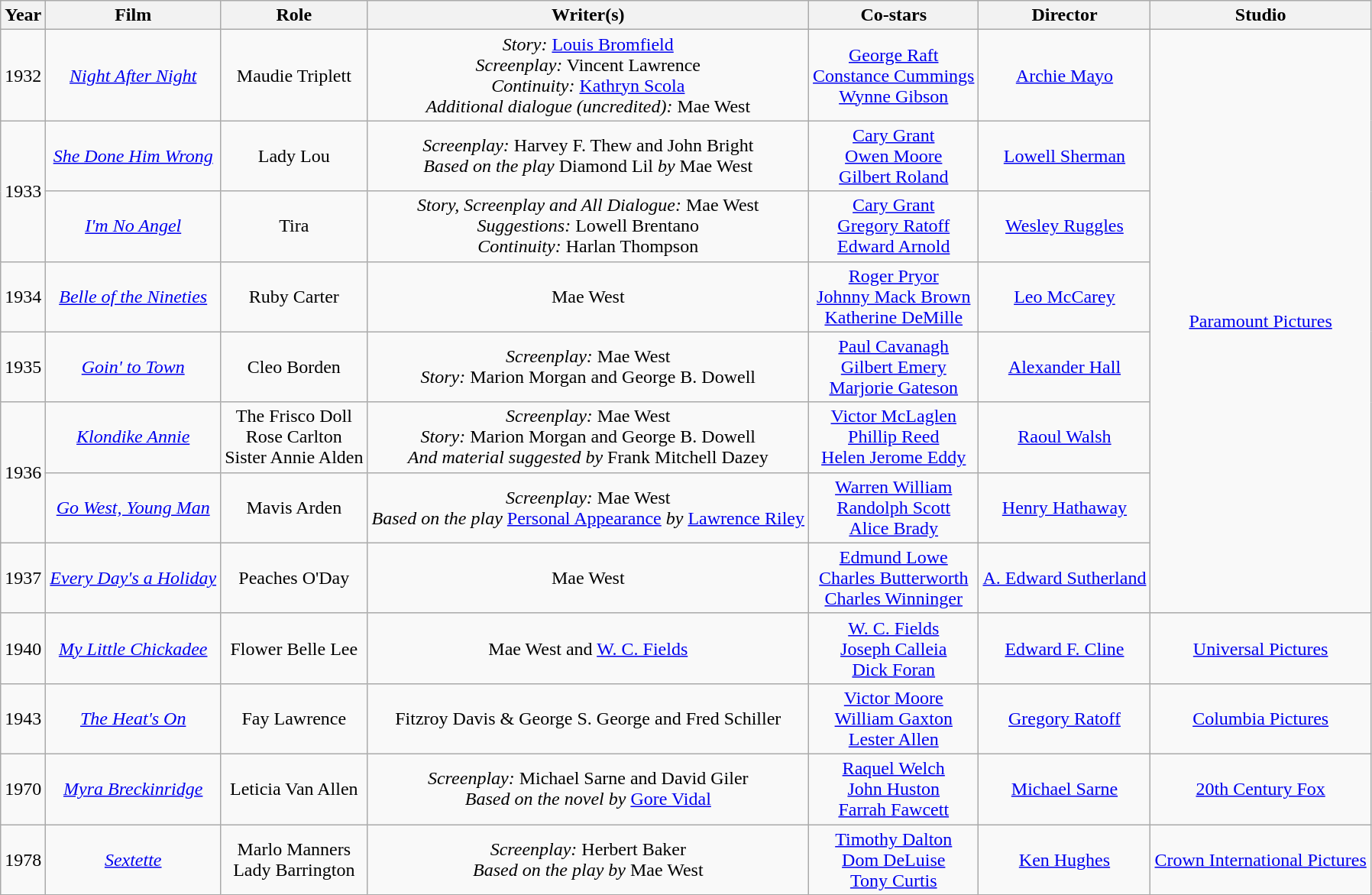<table class="wikitable sortable" style="text-align:center">
<tr>
<th>Year</th>
<th>Film</th>
<th>Role</th>
<th>Writer(s)</th>
<th>Co-stars</th>
<th>Director</th>
<th>Studio</th>
</tr>
<tr>
<td>1932</td>
<td><em><a href='#'>Night After Night</a></em></td>
<td>Maudie Triplett</td>
<td><em>Story:</em> <a href='#'>Louis Bromfield</a><br> <em>Screenplay:</em> Vincent Lawrence<br><em>Continuity:</em> <a href='#'>Kathryn Scola</a><br><em>Additional dialogue (uncredited):</em> Mae West</td>
<td><a href='#'>George Raft</a><br><a href='#'>Constance Cummings</a><br><a href='#'>Wynne Gibson</a></td>
<td><a href='#'>Archie Mayo</a></td>
<td rowspan=8><a href='#'>Paramount Pictures</a></td>
</tr>
<tr>
<td rowspan=2>1933</td>
<td><em><a href='#'>She Done Him Wrong</a></em></td>
<td>Lady Lou</td>
<td><em>Screenplay:</em> Harvey F. Thew and John Bright <br><em>Based on the play </em>Diamond Lil<em> by</em> Mae West</td>
<td><a href='#'>Cary Grant</a><br><a href='#'>Owen Moore</a><br><a href='#'>Gilbert Roland</a></td>
<td><a href='#'>Lowell Sherman</a></td>
</tr>
<tr>
<td><em><a href='#'>I'm No Angel</a></em></td>
<td>Tira</td>
<td><em>Story, Screenplay and All Dialogue:</em> Mae West<br> <em>Suggestions:</em> Lowell Brentano<br><em>Continuity:</em> Harlan Thompson</td>
<td><a href='#'>Cary Grant</a><br><a href='#'>Gregory Ratoff</a><br><a href='#'>Edward Arnold</a></td>
<td><a href='#'>Wesley Ruggles</a></td>
</tr>
<tr>
<td>1934</td>
<td><em><a href='#'>Belle of the Nineties</a></em></td>
<td>Ruby Carter</td>
<td>Mae West</td>
<td><a href='#'>Roger Pryor</a><br><a href='#'>Johnny Mack Brown</a><br><a href='#'>Katherine DeMille</a></td>
<td><a href='#'>Leo McCarey</a></td>
</tr>
<tr>
<td>1935</td>
<td><em><a href='#'>Goin' to Town</a></em></td>
<td>Cleo Borden</td>
<td><em>Screenplay:</em> Mae West <br> <em>Story:</em> Marion Morgan and George B. Dowell</td>
<td><a href='#'>Paul Cavanagh</a><br><a href='#'>Gilbert Emery</a><br><a href='#'>Marjorie Gateson</a></td>
<td><a href='#'>Alexander Hall</a></td>
</tr>
<tr>
<td rowspan=2>1936</td>
<td><em><a href='#'>Klondike Annie</a></em></td>
<td>The Frisco Doll<br>Rose Carlton<br>Sister Annie Alden</td>
<td><em>Screenplay:</em> Mae West <br> <em>Story:</em> Marion Morgan and George B. Dowell<br><em>And material suggested by</em> Frank Mitchell Dazey</td>
<td><a href='#'>Victor McLaglen</a><br><a href='#'>Phillip Reed</a><br><a href='#'>Helen Jerome Eddy</a></td>
<td><a href='#'>Raoul Walsh</a></td>
</tr>
<tr>
<td><em><a href='#'>Go West, Young Man</a></em></td>
<td>Mavis Arden</td>
<td><em>Screenplay:</em> Mae West <br> <em>Based on the play </em><a href='#'>Personal Appearance</a> <em>by</em> <a href='#'>Lawrence Riley</a></td>
<td><a href='#'>Warren William</a><br><a href='#'>Randolph Scott</a><br><a href='#'>Alice Brady</a></td>
<td><a href='#'>Henry Hathaway</a></td>
</tr>
<tr>
<td>1937</td>
<td><em><a href='#'>Every Day's a Holiday</a></em></td>
<td>Peaches O'Day</td>
<td>Mae West</td>
<td><a href='#'>Edmund Lowe</a><br><a href='#'>Charles Butterworth</a><br><a href='#'>Charles Winninger</a></td>
<td><a href='#'>A. Edward Sutherland</a></td>
</tr>
<tr>
<td>1940</td>
<td><em><a href='#'>My Little Chickadee</a></em></td>
<td>Flower Belle Lee</td>
<td>Mae West and <a href='#'>W. C. Fields</a></td>
<td><a href='#'>W. C. Fields</a><br><a href='#'>Joseph Calleia</a><br><a href='#'>Dick Foran</a></td>
<td><a href='#'>Edward F. Cline</a></td>
<td><a href='#'>Universal Pictures</a></td>
</tr>
<tr>
<td>1943</td>
<td><em><a href='#'>The Heat's On</a></em></td>
<td>Fay Lawrence</td>
<td>Fitzroy Davis & George S. George and Fred Schiller</td>
<td><a href='#'>Victor Moore</a><br><a href='#'>William Gaxton</a><br><a href='#'>Lester Allen</a></td>
<td><a href='#'>Gregory Ratoff</a></td>
<td><a href='#'>Columbia Pictures</a></td>
</tr>
<tr>
<td>1970</td>
<td><em><a href='#'>Myra Breckinridge</a></em></td>
<td>Leticia Van Allen</td>
<td><em>Screenplay:</em> Michael Sarne and David Giler<br><em>Based on the novel by</em> <a href='#'>Gore Vidal</a></td>
<td><a href='#'>Raquel Welch</a><br><a href='#'>John Huston</a><br><a href='#'>Farrah Fawcett</a></td>
<td><a href='#'>Michael Sarne</a></td>
<td><a href='#'>20th Century Fox</a></td>
</tr>
<tr>
<td>1978</td>
<td><em><a href='#'>Sextette</a></em></td>
<td>Marlo Manners<br>Lady Barrington</td>
<td><em>Screenplay:</em> Herbert Baker<br><em>Based on the play by</em> Mae West</td>
<td><a href='#'>Timothy Dalton</a><br><a href='#'>Dom DeLuise</a><br><a href='#'>Tony Curtis</a></td>
<td><a href='#'>Ken Hughes</a></td>
<td><a href='#'>Crown International Pictures</a></td>
</tr>
</table>
